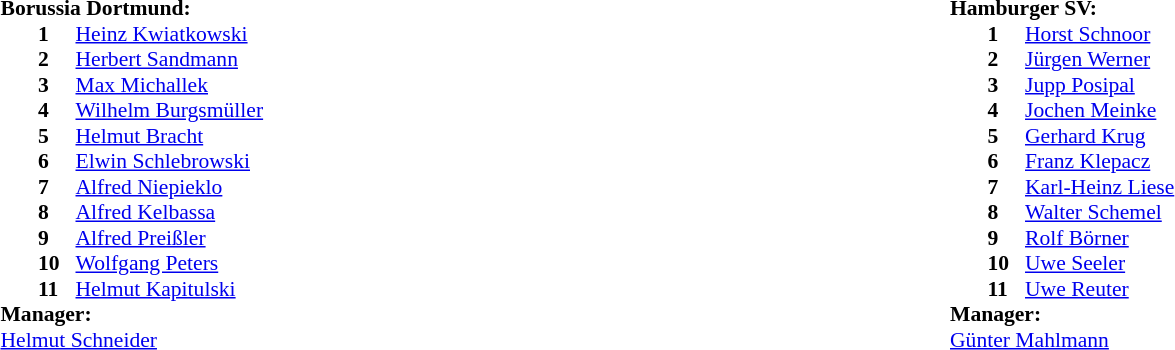<table width="100%">
<tr>
<td valign="top" width="50%"><br><table style="font-size: 90%" cellspacing="0" cellpadding="0">
<tr>
<td colspan="4"><strong>Borussia Dortmund:</strong></td>
</tr>
<tr>
<th width="25"></th>
<th width="25"></th>
</tr>
<tr>
<td></td>
<td><strong>1</strong></td>
<td> <a href='#'>Heinz Kwiatkowski</a></td>
</tr>
<tr>
<td></td>
<td><strong>2</strong></td>
<td> <a href='#'>Herbert Sandmann</a></td>
</tr>
<tr>
<td></td>
<td><strong>3</strong></td>
<td> <a href='#'>Max Michallek</a></td>
</tr>
<tr>
<td></td>
<td><strong>4</strong></td>
<td> <a href='#'>Wilhelm Burgsmüller</a></td>
</tr>
<tr>
<td></td>
<td><strong>5</strong></td>
<td> <a href='#'>Helmut Bracht</a></td>
</tr>
<tr>
<td></td>
<td><strong>6</strong></td>
<td> <a href='#'>Elwin Schlebrowski</a></td>
</tr>
<tr>
<td></td>
<td><strong>7</strong></td>
<td> <a href='#'>Alfred Niepieklo</a>  </td>
</tr>
<tr>
<td></td>
<td><strong>8</strong></td>
<td> <a href='#'>Alfred Kelbassa</a>  </td>
</tr>
<tr>
<td></td>
<td><strong>9</strong></td>
<td> <a href='#'>Alfred Preißler</a></td>
</tr>
<tr>
<td></td>
<td><strong>10</strong></td>
<td> <a href='#'>Wolfgang Peters</a></td>
</tr>
<tr>
<td></td>
<td><strong>11</strong></td>
<td> <a href='#'>Helmut Kapitulski</a></td>
</tr>
<tr>
<td colspan=4><strong>Manager:</strong></td>
</tr>
<tr>
<td colspan="4"> <a href='#'>Helmut Schneider</a></td>
</tr>
</table>
</td>
<td valign="top"></td>
<td valign="top" width="50%"><br><table style="font-size: 90%" cellspacing="0" cellpadding="0">
<tr>
<td colspan="4"><strong>Hamburger SV:</strong></td>
</tr>
<tr>
<th width="25"></th>
<th width="25"></th>
</tr>
<tr>
<td></td>
<td><strong>1</strong></td>
<td> <a href='#'>Horst Schnoor</a></td>
</tr>
<tr>
<td></td>
<td><strong>2</strong></td>
<td> <a href='#'>Jürgen Werner</a></td>
</tr>
<tr>
<td></td>
<td><strong>3</strong></td>
<td> <a href='#'>Jupp Posipal</a></td>
</tr>
<tr>
<td></td>
<td><strong>4</strong></td>
<td> <a href='#'>Jochen Meinke</a></td>
</tr>
<tr>
<td></td>
<td><strong>5</strong></td>
<td> <a href='#'>Gerhard Krug</a> </td>
</tr>
<tr>
<td></td>
<td><strong>6</strong></td>
<td> <a href='#'>Franz Klepacz</a></td>
</tr>
<tr>
<td></td>
<td><strong>7</strong></td>
<td> <a href='#'>Karl-Heinz Liese</a></td>
</tr>
<tr>
<td></td>
<td><strong>8</strong></td>
<td> <a href='#'>Walter Schemel</a></td>
</tr>
<tr>
<td></td>
<td><strong>9</strong></td>
<td> <a href='#'>Rolf Börner</a></td>
</tr>
<tr>
<td></td>
<td><strong>10</strong></td>
<td> <a href='#'>Uwe Seeler</a></td>
</tr>
<tr>
<td></td>
<td><strong>11</strong></td>
<td> <a href='#'>Uwe Reuter</a></td>
</tr>
<tr>
<td colspan=4><strong>Manager:</strong></td>
</tr>
<tr>
<td colspan="4"> <a href='#'>Günter Mahlmann</a></td>
</tr>
</table>
</td>
</tr>
</table>
